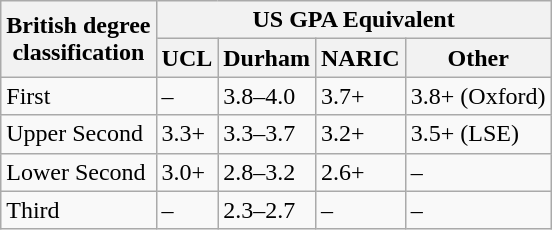<table class="wikitable">
<tr>
<th rowspan="2">British degree<br>classification</th>
<th colspan="4">US GPA Equivalent</th>
</tr>
<tr>
<th>UCL</th>
<th>Durham</th>
<th>NARIC</th>
<th>Other</th>
</tr>
<tr>
<td>First</td>
<td>–</td>
<td>3.8–4.0</td>
<td>3.7+</td>
<td>3.8+ (Oxford)</td>
</tr>
<tr>
<td>Upper Second</td>
<td>3.3+</td>
<td>3.3–3.7</td>
<td>3.2+</td>
<td>3.5+ (LSE)</td>
</tr>
<tr>
<td>Lower Second</td>
<td>3.0+</td>
<td>2.8–3.2</td>
<td>2.6+</td>
<td>–</td>
</tr>
<tr>
<td>Third</td>
<td>–</td>
<td>2.3–2.7</td>
<td>–</td>
<td>–</td>
</tr>
</table>
